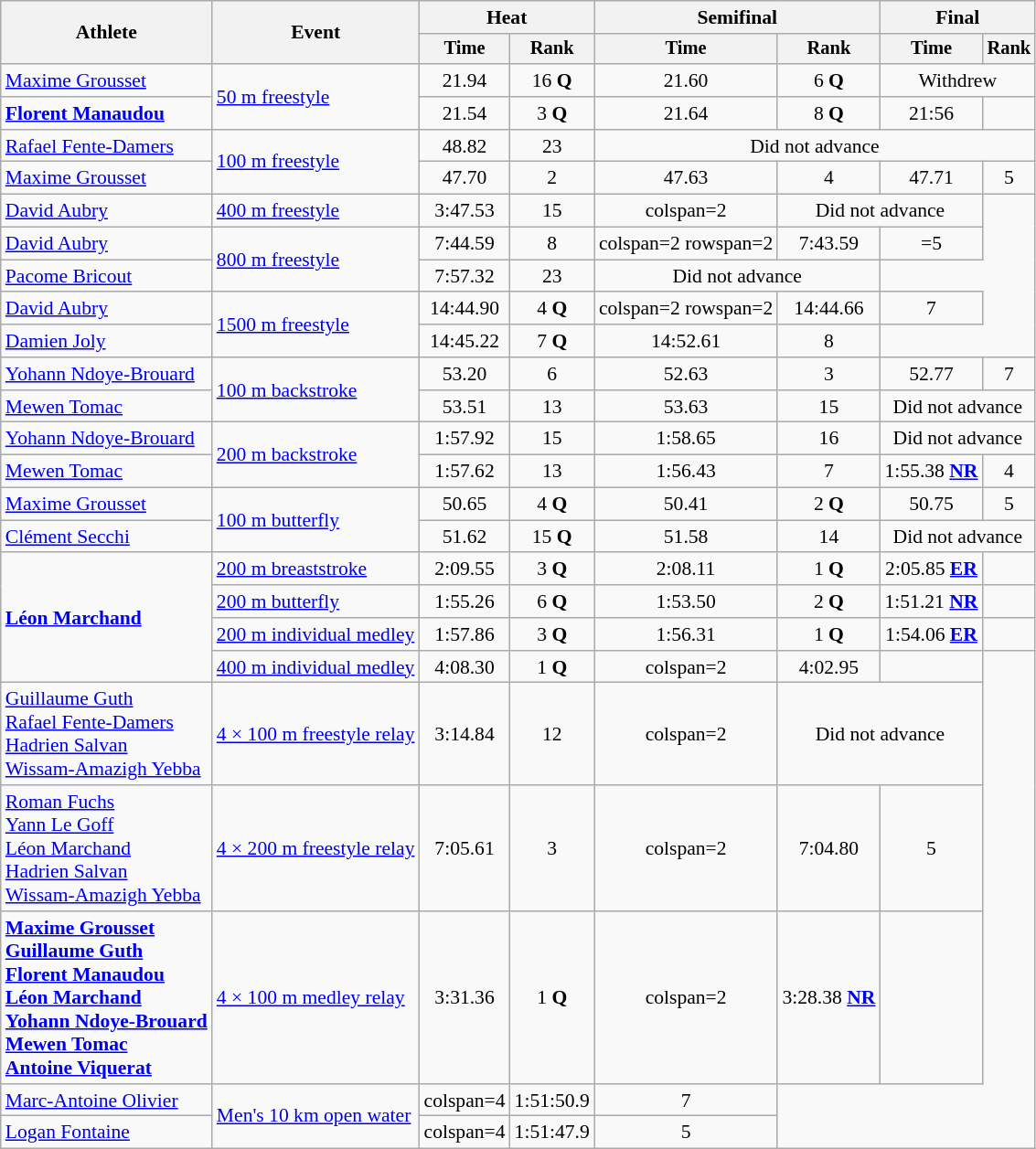<table class=wikitable style="font-size:90%;">
<tr>
<th rowspan=2>Athlete</th>
<th rowspan=2>Event</th>
<th colspan=2>Heat</th>
<th colspan=2>Semifinal</th>
<th colspan=2>Final</th>
</tr>
<tr style="font-size:95%">
<th>Time</th>
<th>Rank</th>
<th>Time</th>
<th>Rank</th>
<th>Time</th>
<th>Rank</th>
</tr>
<tr align=center>
<td align=left><a href='#'>Maxime Grousset</a></td>
<td align=left rowspan=2><a href='#'>50 m freestyle</a></td>
<td>21.94</td>
<td>16 <strong>Q</strong></td>
<td>21.60</td>
<td>6 <strong>Q</strong></td>
<td colspan="2">Withdrew</td>
</tr>
<tr align=center>
<td align=left><strong><a href='#'>Florent Manaudou</a></strong></td>
<td>21.54</td>
<td>3 <strong>Q</strong></td>
<td>21.64</td>
<td>8 <strong>Q</strong></td>
<td>21:56</td>
<td></td>
</tr>
<tr align=center>
<td align=left><a href='#'>Rafael Fente-Damers</a></td>
<td align=left rowspan=2><a href='#'>100 m freestyle</a></td>
<td>48.82</td>
<td>23</td>
<td colspan="4">Did not advance</td>
</tr>
<tr align=center>
<td align=left><a href='#'>Maxime Grousset</a></td>
<td>47.70</td>
<td>2</td>
<td>47.63</td>
<td>4</td>
<td>47.71</td>
<td>5</td>
</tr>
<tr align=center>
<td align=left><a href='#'>David Aubry</a></td>
<td align=left><a href='#'>400 m freestyle</a></td>
<td>3:47.53</td>
<td>15</td>
<td>colspan=2 </td>
<td colspan=2>Did not advance</td>
</tr>
<tr align=center>
<td align=left><a href='#'>David Aubry</a></td>
<td align=left rowspan=2><a href='#'>800 m freestyle</a></td>
<td>7:44.59</td>
<td>8</td>
<td>colspan=2 rowspan=2 </td>
<td>7:43.59</td>
<td>=5</td>
</tr>
<tr align=center>
<td align=left><a href='#'>Pacome Bricout</a></td>
<td>7:57.32</td>
<td>23</td>
<td colspan="2">Did not advance</td>
</tr>
<tr align=center>
<td align=left><a href='#'>David Aubry</a></td>
<td align=left rowspan=2><a href='#'>1500 m freestyle</a></td>
<td>14:44.90</td>
<td>4 <strong>Q</strong></td>
<td>colspan=2 rowspan=2 </td>
<td>14:44.66</td>
<td>7</td>
</tr>
<tr align=center>
<td align=left><a href='#'>Damien Joly</a></td>
<td>14:45.22</td>
<td>7 <strong>Q</strong></td>
<td>14:52.61</td>
<td>8</td>
</tr>
<tr align=center>
<td align=left><a href='#'>Yohann Ndoye-Brouard</a></td>
<td align=left rowspan=2><a href='#'>100 m backstroke</a></td>
<td>53.20</td>
<td>6</td>
<td>52.63</td>
<td>3</td>
<td>52.77</td>
<td>7</td>
</tr>
<tr align=center>
<td align=left><a href='#'>Mewen Tomac</a></td>
<td>53.51</td>
<td>13</td>
<td>53.63</td>
<td>15</td>
<td colspan="2">Did not advance</td>
</tr>
<tr align=center>
<td align=left><a href='#'>Yohann Ndoye-Brouard</a></td>
<td align=left rowspan=2><a href='#'>200 m backstroke</a></td>
<td>1:57.92</td>
<td>15</td>
<td>1:58.65</td>
<td>16</td>
<td colspan="2">Did not advance</td>
</tr>
<tr align=center>
<td align=left><a href='#'>Mewen Tomac</a></td>
<td>1:57.62</td>
<td>13</td>
<td>1:56.43</td>
<td>7</td>
<td>1:55.38 <strong><a href='#'>NR</a></strong></td>
<td>4</td>
</tr>
<tr align=center>
<td align=left><a href='#'>Maxime Grousset</a></td>
<td align=left rowspan=2><a href='#'>100 m butterfly</a></td>
<td>50.65</td>
<td>4 <strong>Q</strong></td>
<td>50.41</td>
<td>2 <strong>Q</strong></td>
<td>50.75</td>
<td>5</td>
</tr>
<tr align=center>
<td align=left><a href='#'>Clément Secchi</a></td>
<td>51.62</td>
<td>15 <strong>Q</strong></td>
<td>51.58</td>
<td>14</td>
<td colspan="2">Did not advance</td>
</tr>
<tr align=center>
<td align=left rowspan=4><strong><a href='#'>Léon Marchand</a></strong></td>
<td align=left><a href='#'>200 m breaststroke</a></td>
<td>2:09.55</td>
<td>3 <strong>Q</strong></td>
<td>2:08.11</td>
<td>1 <strong>Q</strong></td>
<td>2:05.85  <strong><a href='#'>ER</a></strong></td>
<td></td>
</tr>
<tr align=center>
<td align=left><a href='#'>200 m butterfly</a></td>
<td>1:55.26</td>
<td>6 <strong>Q</strong></td>
<td>1:53.50</td>
<td>2 <strong>Q</strong></td>
<td>1:51.21  <strong><a href='#'>NR</a></strong></td>
<td></td>
</tr>
<tr align=center>
<td align=left><a href='#'>200 m individual medley</a></td>
<td>1:57.86</td>
<td>3 <strong>Q</strong></td>
<td>1:56.31</td>
<td>1 <strong>Q</strong></td>
<td>1:54.06  <strong><a href='#'>ER</a></strong></td>
<td></td>
</tr>
<tr align=center>
<td align=left><a href='#'>400 m individual medley</a></td>
<td>4:08.30</td>
<td>1 <strong>Q</strong></td>
<td>colspan=2 </td>
<td>4:02.95 </td>
<td></td>
</tr>
<tr align=center>
<td align=left><a href='#'>Guillaume Guth</a><br><a href='#'>Rafael Fente-Damers</a><br><a href='#'>Hadrien Salvan</a><br><a href='#'>Wissam-Amazigh Yebba</a></td>
<td align=left><a href='#'>4 × 100 m freestyle relay</a></td>
<td>3:14.84</td>
<td>12</td>
<td>colspan=2 </td>
<td colspan=2>Did not advance</td>
</tr>
<tr align=center>
<td align=left><a href='#'>Roman Fuchs</a><br><a href='#'>Yann Le Goff</a><br><a href='#'>Léon Marchand</a><br><a href='#'>Hadrien Salvan</a><br><a href='#'>Wissam-Amazigh Yebba</a></td>
<td align=left><a href='#'>4 × 200 m freestyle relay</a></td>
<td>7:05.61</td>
<td>3</td>
<td>colspan=2 </td>
<td>7:04.80</td>
<td>5</td>
</tr>
<tr align=center>
<td align=left><strong><a href='#'>Maxime Grousset</a><br><a href='#'>Guillaume Guth</a><br><a href='#'>Florent Manaudou</a><br><a href='#'>Léon Marchand</a><br><a href='#'>Yohann Ndoye-Brouard</a><br><a href='#'>Mewen Tomac</a><br><a href='#'>Antoine Viquerat</a></strong></td>
<td align=left><a href='#'>4 × 100 m medley relay</a></td>
<td>3:31.36</td>
<td>1 <strong>Q</strong></td>
<td>colspan=2 </td>
<td>3:28.38 <strong><a href='#'>NR</a></strong></td>
<td></td>
</tr>
<tr align=center>
<td align=left><a href='#'>Marc-Antoine Olivier</a></td>
<td align=left rowspan=2><a href='#'>Men's 10 km open water</a></td>
<td>colspan=4 </td>
<td>1:51:50.9</td>
<td>7</td>
</tr>
<tr align=center>
<td align=left><a href='#'>Logan Fontaine</a></td>
<td>colspan=4 </td>
<td>1:51:47.9</td>
<td>5</td>
</tr>
</table>
